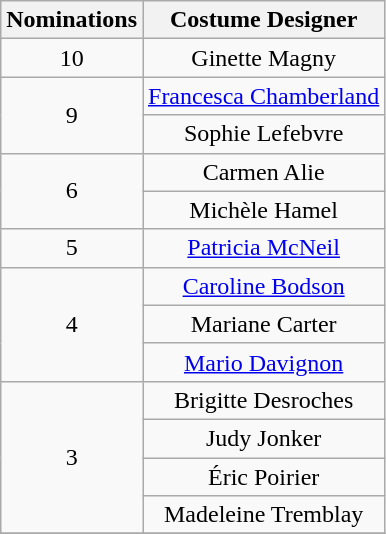<table class="wikitable" style="text-align:center;">
<tr>
<th scope="col" width="17">Nominations</th>
<th scope="col" align="center">Costume Designer</th>
</tr>
<tr>
<td rowspan="1" style="text-align:center;">10</td>
<td>Ginette Magny</td>
</tr>
<tr>
<td rowspan="2" style="text-align:center;">9</td>
<td><a href='#'>Francesca Chamberland</a></td>
</tr>
<tr>
<td>Sophie Lefebvre</td>
</tr>
<tr>
<td rowspan="2" style="text-align:center;">6</td>
<td>Carmen Alie</td>
</tr>
<tr>
<td>Michèle Hamel</td>
</tr>
<tr>
<td rowspan="1" style="text-align:center;">5</td>
<td><a href='#'>Patricia McNeil</a></td>
</tr>
<tr>
<td rowspan="3" style="text-align:center;">4</td>
<td><a href='#'>Caroline Bodson</a></td>
</tr>
<tr>
<td>Mariane Carter</td>
</tr>
<tr>
<td><a href='#'>Mario Davignon</a></td>
</tr>
<tr>
<td rowspan="4" style="text-align:center;">3</td>
<td>Brigitte Desroches</td>
</tr>
<tr>
<td>Judy Jonker</td>
</tr>
<tr>
<td>Éric Poirier</td>
</tr>
<tr>
<td>Madeleine Tremblay</td>
</tr>
<tr>
</tr>
</table>
